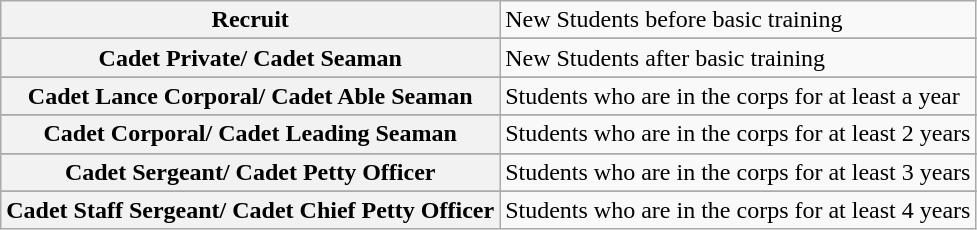<table class="wikitable" border="1">
<tr>
<th>Recruit</th>
<td>New Students before basic training</td>
</tr>
<tr>
</tr>
<tr>
<th>Cadet Private/ Cadet Seaman</th>
<td>New Students after basic training</td>
</tr>
<tr>
</tr>
<tr>
<th>Cadet Lance Corporal/ Cadet Able Seaman</th>
<td>Students who are in the corps for at least a year</td>
</tr>
<tr>
</tr>
<tr>
<th>Cadet Corporal/ Cadet Leading Seaman</th>
<td>Students who are in the corps for at least 2 years</td>
</tr>
<tr>
</tr>
<tr>
<th>Cadet Sergeant/ Cadet Petty Officer</th>
<td>Students who are in the corps for at least 3 years</td>
</tr>
<tr>
</tr>
<tr>
<th>Cadet Staff Sergeant/ Cadet Chief Petty Officer</th>
<td>Students who are in the corps for at least 4 years</td>
</tr>
</table>
